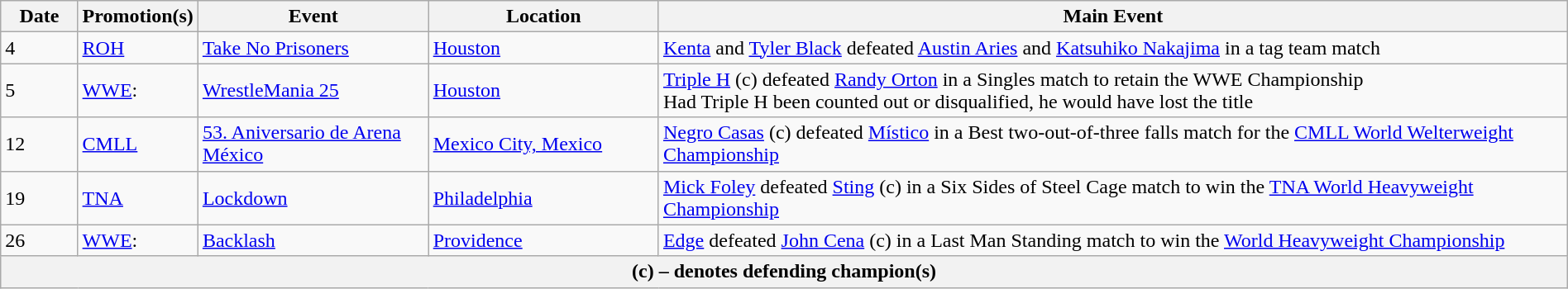<table class="wikitable" style="width:100%;">
<tr>
<th width=5%>Date</th>
<th width=5%>Promotion(s)</th>
<th width=15%>Event</th>
<th width=15%>Location</th>
<th width=60%>Main Event</th>
</tr>
<tr>
<td>4</td>
<td><a href='#'>ROH</a></td>
<td><a href='#'>Take No Prisoners</a></td>
<td><a href='#'>Houston</a></td>
<td><a href='#'>Kenta</a> and <a href='#'>Tyler Black</a> defeated <a href='#'>Austin Aries</a> and <a href='#'>Katsuhiko Nakajima</a> in a tag team match</td>
</tr>
<tr>
<td>5</td>
<td><a href='#'>WWE</a>:<br></td>
<td><a href='#'>WrestleMania 25</a></td>
<td><a href='#'>Houston</a></td>
<td><a href='#'>Triple H</a> (c) defeated <a href='#'>Randy Orton</a> in a Singles match to retain the WWE Championship<br>Had Triple H been counted out or disqualified, he would have lost the title</td>
</tr>
<tr>
<td>12</td>
<td><a href='#'>CMLL</a></td>
<td><a href='#'>53. Aniversario de Arena México</a></td>
<td><a href='#'>Mexico City, Mexico</a></td>
<td><a href='#'>Negro Casas</a> (c) defeated <a href='#'>Místico</a> in a Best two-out-of-three falls match for the <a href='#'>CMLL World Welterweight Championship</a></td>
</tr>
<tr>
<td>19</td>
<td><a href='#'>TNA</a></td>
<td><a href='#'>Lockdown</a></td>
<td><a href='#'>Philadelphia</a></td>
<td><a href='#'>Mick Foley</a> defeated <a href='#'>Sting</a> (c) in a Six Sides of Steel Cage match to win the <a href='#'>TNA World Heavyweight Championship</a></td>
</tr>
<tr>
<td>26</td>
<td><a href='#'>WWE</a>:<br></td>
<td><a href='#'>Backlash</a></td>
<td><a href='#'>Providence</a></td>
<td><a href='#'>Edge</a> defeated <a href='#'>John Cena</a> (c) in a Last Man Standing match to win the <a href='#'>World Heavyweight Championship</a></td>
</tr>
<tr>
<th colspan="6">(c) – denotes defending champion(s)</th>
</tr>
</table>
